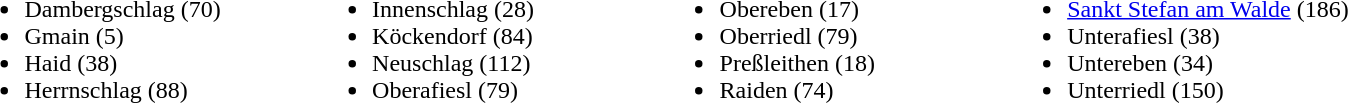<table>
<tr>
<td width="25%"><br><ul><li>Dambergschlag (70)</li><li>Gmain (5)</li><li>Haid (38)</li><li>Herrnschlag (88)</li></ul></td>
<td width="25%"><br><ul><li>Innenschlag (28)</li><li>Köckendorf (84)</li><li>Neuschlag (112)</li><li>Oberafiesl (79)</li></ul></td>
<td width="25%"><br><ul><li>Obereben (17)</li><li>Oberriedl (79)</li><li>Preßleithen (18)</li><li>Raiden (74)</li></ul></td>
<td width="25%"><br><ul><li><a href='#'>Sankt Stefan am Walde</a> (186)</li><li>Unterafiesl (38)</li><li>Untereben (34)</li><li>Unterriedl (150)</li></ul></td>
</tr>
</table>
